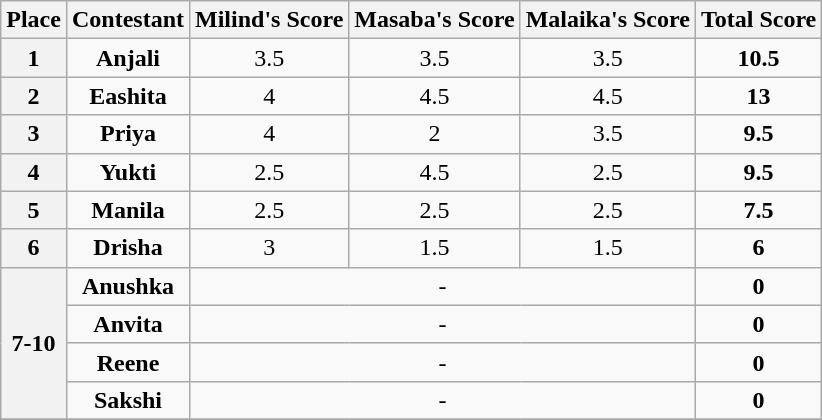<table class="wikitable" style="text-align:center">
<tr>
<th>Place</th>
<th>Contestant</th>
<th>Milind's Score</th>
<th scope="col">Masaba's Score</th>
<th>Malaika's Score</th>
<th>Total Score</th>
</tr>
<tr>
<th>1</th>
<td><strong>Anjali</strong></td>
<td>3.5</td>
<td>3.5</td>
<td>3.5</td>
<td><strong>10.5</strong></td>
</tr>
<tr>
<th>2</th>
<td><strong>Eashita</strong></td>
<td>4</td>
<td>4.5</td>
<td>4.5</td>
<td><strong>13</strong></td>
</tr>
<tr>
<th>3</th>
<td><strong>Priya</strong></td>
<td>4</td>
<td>2</td>
<td>3.5</td>
<td><strong>9.5</strong></td>
</tr>
<tr>
<th>4</th>
<td><strong>Yukti</strong></td>
<td>2.5</td>
<td>4.5</td>
<td>2.5</td>
<td><strong>9.5</strong></td>
</tr>
<tr>
<th>5</th>
<td><strong>Manila</strong></td>
<td>2.5</td>
<td>2.5</td>
<td>2.5</td>
<td><strong>7.5</strong></td>
</tr>
<tr>
<th>6</th>
<td><strong>Drisha</strong></td>
<td>3</td>
<td>1.5</td>
<td>1.5</td>
<td><strong>6</strong></td>
</tr>
<tr>
<th rowspan="4">7-10</th>
<td><strong>Anushka</strong></td>
<td colspan="3">-</td>
<td><strong>0</strong></td>
</tr>
<tr>
<td><strong>Anvita</strong></td>
<td colspan="3">-</td>
<td><strong>0</strong></td>
</tr>
<tr>
<td><strong>Reene</strong></td>
<td colspan="3">-</td>
<td><strong>0</strong></td>
</tr>
<tr>
<td><strong>Sakshi</strong></td>
<td colspan="3">-</td>
<td><strong>0</strong></td>
</tr>
<tr>
</tr>
</table>
